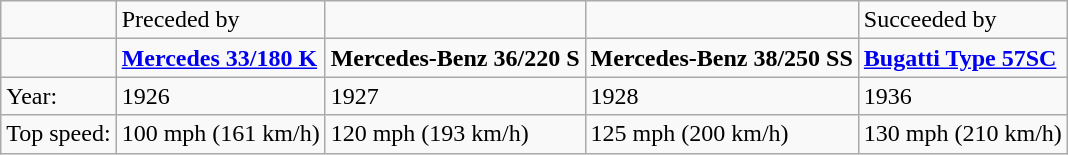<table class="wikitable">
<tr>
<td></td>
<td>Preceded by</td>
<td></td>
<td></td>
<td>Succeeded by</td>
</tr>
<tr>
<td></td>
<td><a href='#'><strong>Mercedes 33/180 K</strong></a></td>
<td><strong>Mercedes-Benz 36/220 S</strong></td>
<td><strong>Mercedes-Benz 38/250 SS</strong></td>
<td><strong><a href='#'>Bugatti Type 57SC</a></strong></td>
</tr>
<tr>
<td>Year:</td>
<td>1926</td>
<td>1927</td>
<td>1928</td>
<td>1936</td>
</tr>
<tr>
<td>Top speed:</td>
<td>100 mph (161 km/h)</td>
<td>120 mph (193 km/h)</td>
<td>125 mph (200 km/h)</td>
<td>130 mph (210 km/h)</td>
</tr>
</table>
